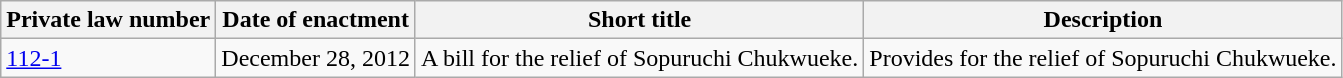<table class=wikitable>
<tr valign=bottom>
<th>Private law number</th>
<th>Date of enactment</th>
<th>Short title</th>
<th>Description</th>
</tr>
<tr>
<td><a href='#'>112-1</a></td>
<td nowrap>December 28, 2012</td>
<td>A bill for the relief of Sopuruchi Chukwueke.</td>
<td>Provides for the relief of Sopuruchi Chukwueke.</td>
</tr>
</table>
